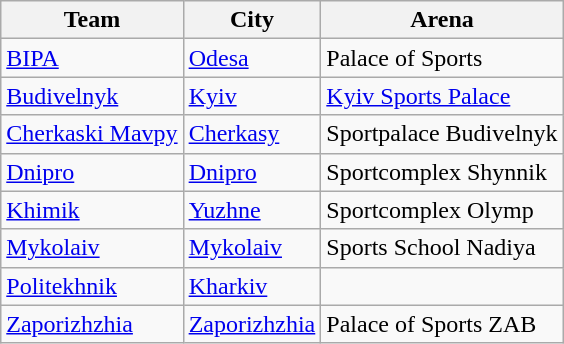<table class="wikitable sortable">
<tr>
<th>Team</th>
<th>City</th>
<th>Arena</th>
</tr>
<tr>
<td><a href='#'>BIPA</a></td>
<td><a href='#'>Odesa</a></td>
<td>Palace of Sports</td>
</tr>
<tr>
<td><a href='#'>Budivelnyk</a></td>
<td><a href='#'>Kyiv</a></td>
<td><a href='#'>Kyiv Sports Palace</a></td>
</tr>
<tr>
<td><a href='#'>Cherkaski Mavpy</a></td>
<td><a href='#'>Cherkasy</a></td>
<td>Sportpalace Budivelnyk</td>
</tr>
<tr>
<td><a href='#'>Dnipro</a></td>
<td><a href='#'>Dnipro</a></td>
<td>Sportcomplex Shynnik</td>
</tr>
<tr>
<td><a href='#'>Khimik</a></td>
<td><a href='#'>Yuzhne</a></td>
<td>Sportcomplex Olymp</td>
</tr>
<tr>
<td><a href='#'>Mykolaiv</a></td>
<td><a href='#'>Mykolaiv</a></td>
<td>Sports School Nadiya</td>
</tr>
<tr>
<td><a href='#'>Politekhnik</a></td>
<td><a href='#'>Kharkiv</a></td>
<td></td>
</tr>
<tr>
<td><a href='#'>Zaporizhzhia</a></td>
<td><a href='#'>Zaporizhzhia</a></td>
<td>Palace of Sports ZAB</td>
</tr>
</table>
